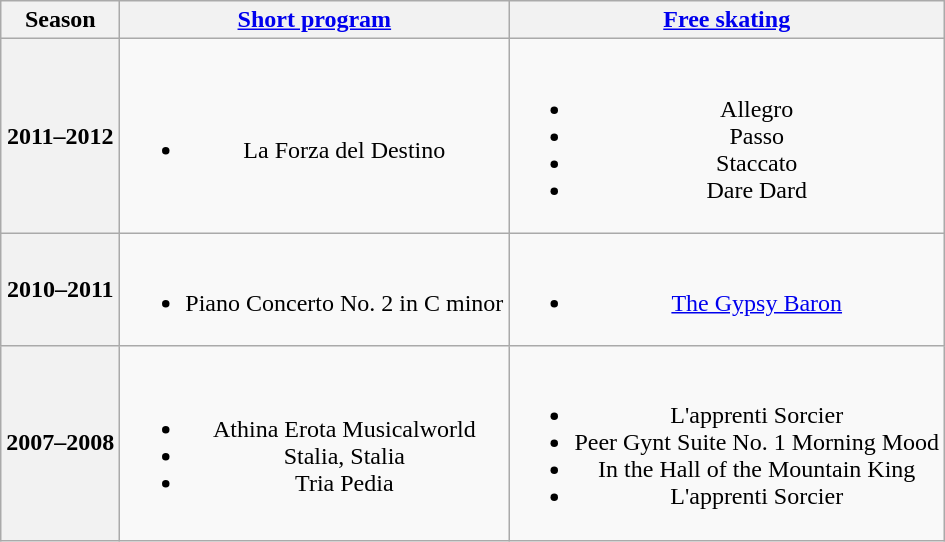<table class="wikitable" style="text-align:center">
<tr>
<th>Season</th>
<th><a href='#'>Short program</a></th>
<th><a href='#'>Free skating</a></th>
</tr>
<tr>
<th>2011–2012 <br> </th>
<td><br><ul><li>La Forza del Destino <br></li></ul></td>
<td><br><ul><li>Allegro</li><li>Passo</li><li>Staccato</li><li>Dare Dard <br></li></ul></td>
</tr>
<tr>
<th>2010–2011 <br> </th>
<td><br><ul><li>Piano Concerto No. 2 in C minor <br></li></ul></td>
<td><br><ul><li><a href='#'>The Gypsy Baron</a> <br></li></ul></td>
</tr>
<tr>
<th>2007–2008 <br> </th>
<td><br><ul><li>Athina Erota Musicalworld</li><li>Stalia, Stalia</li><li>Tria Pedia</li></ul></td>
<td><br><ul><li>L'apprenti Sorcier <br></li><li>Peer Gynt Suite No. 1 Morning Mood <br></li><li>In the Hall of the Mountain King <br></li><li>L'apprenti Sorcier <br></li></ul></td>
</tr>
</table>
